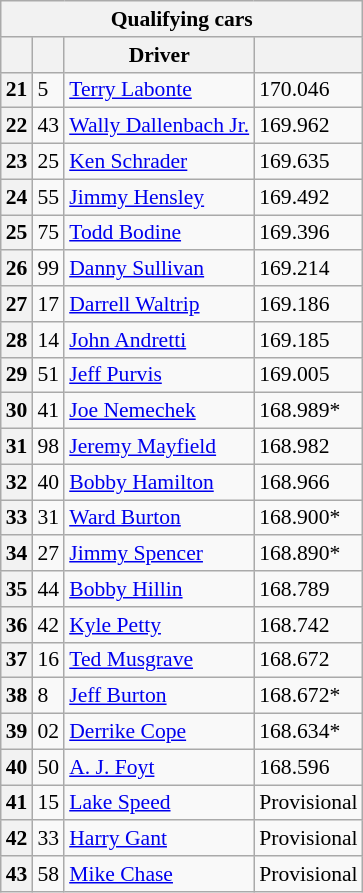<table class="wikitable" style="font-size: 90%;">
<tr>
<th colspan=4>Qualifying cars</th>
</tr>
<tr>
<th></th>
<th></th>
<th>Driver</th>
<th></th>
</tr>
<tr>
<th>21</th>
<td>5</td>
<td><a href='#'>Terry Labonte</a></td>
<td>170.046</td>
</tr>
<tr>
<th>22</th>
<td>43</td>
<td><a href='#'>Wally Dallenbach Jr.</a></td>
<td>169.962</td>
</tr>
<tr>
<th>23</th>
<td>25</td>
<td><a href='#'>Ken Schrader</a></td>
<td>169.635</td>
</tr>
<tr>
<th>24</th>
<td>55</td>
<td><a href='#'>Jimmy Hensley</a></td>
<td>169.492</td>
</tr>
<tr>
<th>25</th>
<td>75</td>
<td><a href='#'>Todd Bodine</a></td>
<td>169.396</td>
</tr>
<tr>
<th>26</th>
<td>99</td>
<td><a href='#'>Danny Sullivan</a></td>
<td>169.214</td>
</tr>
<tr>
<th>27</th>
<td>17</td>
<td><a href='#'>Darrell Waltrip</a></td>
<td>169.186</td>
</tr>
<tr>
<th>28</th>
<td>14</td>
<td><a href='#'>John Andretti</a></td>
<td>169.185</td>
</tr>
<tr>
<th>29</th>
<td>51</td>
<td><a href='#'>Jeff Purvis</a></td>
<td>169.005</td>
</tr>
<tr>
<th>30</th>
<td>41</td>
<td><a href='#'>Joe Nemechek</a></td>
<td>168.989*</td>
</tr>
<tr>
<th>31</th>
<td>98</td>
<td><a href='#'>Jeremy Mayfield</a></td>
<td>168.982</td>
</tr>
<tr>
<th>32</th>
<td>40</td>
<td><a href='#'>Bobby Hamilton</a></td>
<td>168.966</td>
</tr>
<tr>
<th>33</th>
<td>31</td>
<td><a href='#'>Ward Burton</a></td>
<td>168.900*</td>
</tr>
<tr>
<th>34</th>
<td>27</td>
<td><a href='#'>Jimmy Spencer</a></td>
<td>168.890*</td>
</tr>
<tr>
<th>35</th>
<td>44</td>
<td><a href='#'>Bobby Hillin</a></td>
<td>168.789</td>
</tr>
<tr>
<th>36</th>
<td>42</td>
<td><a href='#'>Kyle Petty</a></td>
<td>168.742</td>
</tr>
<tr>
<th>37</th>
<td>16</td>
<td><a href='#'>Ted Musgrave</a></td>
<td>168.672</td>
</tr>
<tr>
<th>38</th>
<td>8</td>
<td><a href='#'>Jeff Burton</a></td>
<td>168.672*</td>
</tr>
<tr>
<th>39</th>
<td>02</td>
<td><a href='#'>Derrike Cope</a></td>
<td>168.634*</td>
</tr>
<tr>
<th>40</th>
<td>50</td>
<td><a href='#'>A. J. Foyt</a></td>
<td>168.596</td>
</tr>
<tr>
<th>41</th>
<td>15</td>
<td><a href='#'>Lake Speed</a></td>
<td>Provisional</td>
</tr>
<tr>
<th>42</th>
<td>33</td>
<td><a href='#'>Harry Gant</a></td>
<td>Provisional</td>
</tr>
<tr>
<th>43</th>
<td>58</td>
<td><a href='#'>Mike Chase</a></td>
<td>Provisional</td>
</tr>
</table>
